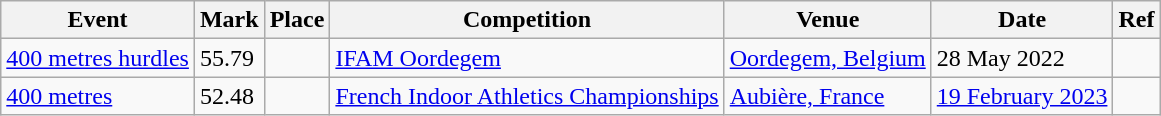<table class="wikitable">
<tr>
<th>Event</th>
<th>Mark</th>
<th>Place</th>
<th>Competition</th>
<th>Venue</th>
<th>Date</th>
<th>Ref</th>
</tr>
<tr>
<td><a href='#'>400 metres hurdles</a></td>
<td>55.79</td>
<td style="text-align:center;"><br></td>
<td><a href='#'>IFAM Oordegem</a></td>
<td><a href='#'>Oordegem, Belgium</a></td>
<td>28 May 2022</td>
<td></td>
</tr>
<tr>
<td><a href='#'>400 metres</a></td>
<td>52.48 </td>
<td style="text-align:center;"></td>
<td><a href='#'>French Indoor Athletics Championships</a></td>
<td><a href='#'>Aubière, France</a></td>
<td><a href='#'>19 February 2023</a></td>
<td></td>
</tr>
</table>
